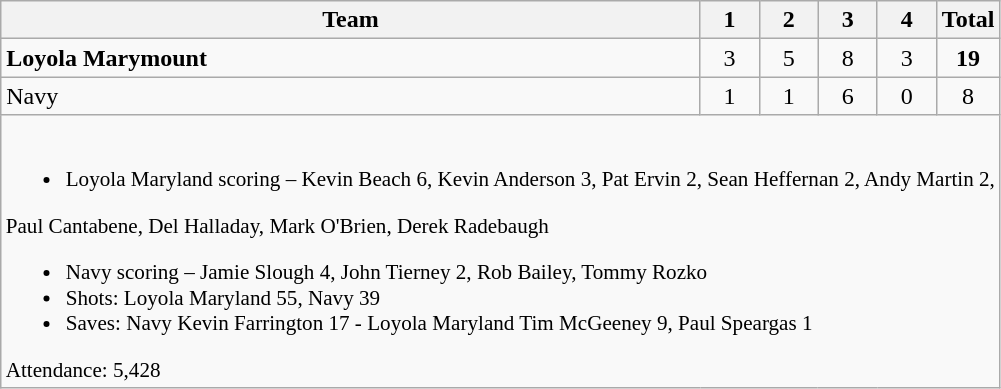<table class="wikitable" style="text-align:center; max-width:45em">
<tr>
<th>Team</th>
<th style="width:2em">1</th>
<th style="width:2em">2</th>
<th style="width:2em">3</th>
<th style="width:2em">4</th>
<th style="width:2em">Total</th>
</tr>
<tr>
<td style="text-align:left"><strong>Loyola Marymount</strong></td>
<td>3</td>
<td>5</td>
<td>8</td>
<td>3</td>
<td><strong>19</strong></td>
</tr>
<tr>
<td style="text-align:left">Navy</td>
<td>1</td>
<td>1</td>
<td>6</td>
<td>0</td>
<td>8</td>
</tr>
<tr>
<td colspan=6 style="text-align:left; font-size:88%;"><br><ul><li>Loyola Maryland scoring – Kevin Beach 6, Kevin Anderson 3, Pat Ervin 2, Sean Heffernan 2, Andy Martin 2,</li></ul>Paul Cantabene, Del Halladay, Mark O'Brien, Derek Radebaugh<ul><li>Navy scoring – Jamie Slough 4, John Tierney 2, Rob Bailey, Tommy Rozko</li><li>Shots: Loyola Maryland 55, Navy 39</li><li>Saves: Navy Kevin Farrington 17 - Loyola Maryland Tim McGeeney 9, Paul Speargas 1</li></ul>Attendance: 5,428
</td>
</tr>
</table>
